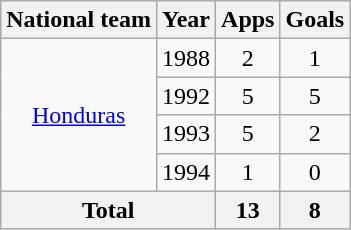<table class="wikitable" style="text-align:center">
<tr>
<th>National team</th>
<th>Year</th>
<th>Apps</th>
<th>Goals</th>
</tr>
<tr>
<td rowspan="4"><a href='#'>Honduras</a></td>
<td>1988</td>
<td>2</td>
<td>1</td>
</tr>
<tr>
<td>1992</td>
<td>5</td>
<td>5</td>
</tr>
<tr>
<td>1993</td>
<td>5</td>
<td>2</td>
</tr>
<tr>
<td>1994</td>
<td>1</td>
<td>0</td>
</tr>
<tr>
<th colspan=2>Total</th>
<th>13</th>
<th>8</th>
</tr>
</table>
